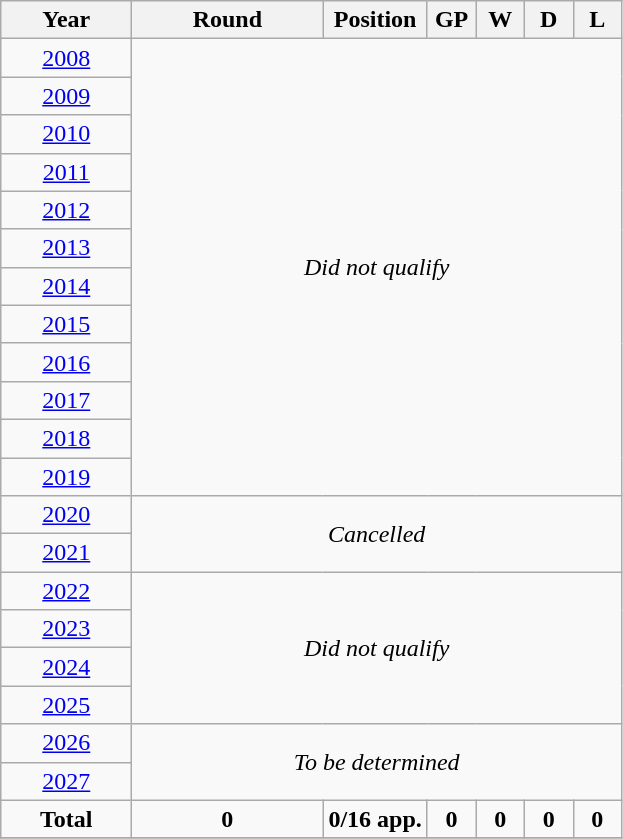<table class="wikitable" style="text-align: center;">
<tr>
<th width=80>Year</th>
<th width=120>Round</th>
<th>Position</th>
<th width=25>GP</th>
<th width=25>W</th>
<th width=25>D</th>
<th width=25>L</th>
</tr>
<tr>
<td> <a href='#'>2008</a></td>
<td colspan=6 rowspan=12><em>Did not qualify</em></td>
</tr>
<tr>
<td> <a href='#'>2009</a></td>
</tr>
<tr>
<td> <a href='#'>2010</a></td>
</tr>
<tr>
<td> <a href='#'>2011</a></td>
</tr>
<tr>
<td> <a href='#'>2012</a></td>
</tr>
<tr>
<td> <a href='#'>2013</a></td>
</tr>
<tr>
<td> <a href='#'>2014</a></td>
</tr>
<tr>
<td> <a href='#'>2015</a></td>
</tr>
<tr>
<td> <a href='#'>2016</a></td>
</tr>
<tr>
<td> <a href='#'>2017</a></td>
</tr>
<tr>
<td> <a href='#'>2018</a></td>
</tr>
<tr>
<td> <a href='#'>2019</a></td>
</tr>
<tr>
<td> <a href='#'>2020</a></td>
<td colspan=6 rowspan=2><em>Cancelled</em></td>
</tr>
<tr>
<td> <a href='#'>2021</a></td>
</tr>
<tr>
<td> <a href='#'>2022</a></td>
<td colspan=6 rowspan=4><em>Did not qualify</em></td>
</tr>
<tr>
<td> <a href='#'>2023</a></td>
</tr>
<tr>
<td> <a href='#'>2024</a></td>
</tr>
<tr>
<td> <a href='#'>2025</a></td>
</tr>
<tr>
<td> <a href='#'>2026</a></td>
<td colspan=8 rowspan=2><em>To be determined</em></td>
</tr>
<tr>
<td> <a href='#'>2027</a></td>
</tr>
<tr>
<td><strong>Total</strong></td>
<td><strong>0</strong></td>
<td><strong>0/16 app.</strong></td>
<td><strong>0</strong></td>
<td><strong>0</strong></td>
<td><strong>0</strong></td>
<td><strong>0</strong></td>
</tr>
<tr>
</tr>
</table>
